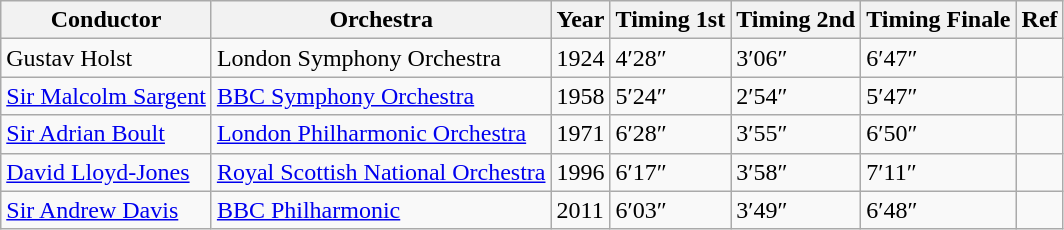<table class="wikitable plainrowheaders" style="text-align: left; margin-right: 0;">
<tr>
<th scope="col">Conductor</th>
<th scope="col">Orchestra</th>
<th scope="col">Year</th>
<th scope="col">Timing 1st</th>
<th scope="col">Timing 2nd</th>
<th scope="col">Timing Finale</th>
<th scope="col">Ref</th>
</tr>
<tr>
<td>Gustav Holst</td>
<td>London Symphony Orchestra</td>
<td>1924</td>
<td>4′28″</td>
<td>3′06″</td>
<td>6′47″</td>
<td></td>
</tr>
<tr>
<td><a href='#'>Sir Malcolm Sargent</a></td>
<td><a href='#'>BBC Symphony Orchestra</a></td>
<td>1958</td>
<td>5′24″</td>
<td>2′54″</td>
<td>5′47″</td>
<td></td>
</tr>
<tr>
<td><a href='#'>Sir Adrian Boult</a></td>
<td><a href='#'>London Philharmonic Orchestra</a></td>
<td>1971</td>
<td>6′28″</td>
<td>3′55″</td>
<td>6′50″</td>
<td></td>
</tr>
<tr>
<td><a href='#'>David Lloyd-Jones</a></td>
<td><a href='#'>Royal Scottish National Orchestra</a></td>
<td>1996</td>
<td>6′17″</td>
<td>3′58″</td>
<td>7′11″</td>
<td></td>
</tr>
<tr>
<td><a href='#'>Sir Andrew Davis</a></td>
<td><a href='#'>BBC Philharmonic</a></td>
<td>2011</td>
<td>6′03″</td>
<td>3′49″</td>
<td>6′48″</td>
<td></td>
</tr>
</table>
